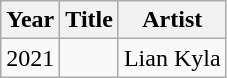<table class="wikitable">
<tr>
<th>Year</th>
<th>Title</th>
<th>Artist</th>
</tr>
<tr>
<td>2021</td>
<td></td>
<td>Lian Kyla</td>
</tr>
</table>
